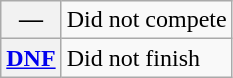<table class="wikitable">
<tr>
<th scope="row">—</th>
<td>Did not compete</td>
</tr>
<tr>
<th scope="row"><a href='#'>DNF</a></th>
<td>Did not finish</td>
</tr>
</table>
